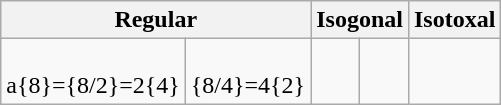<table class=wikitable>
<tr>
<th colspan=2>Regular</th>
<th colspan=2>Isogonal</th>
<th>Isotoxal</th>
</tr>
<tr align=center valign=top>
<td><br>a{8}={8/2}=2{4}</td>
<td><br>{8/4}=4{2}</td>
<td></td>
<td></td>
<td></td>
</tr>
</table>
